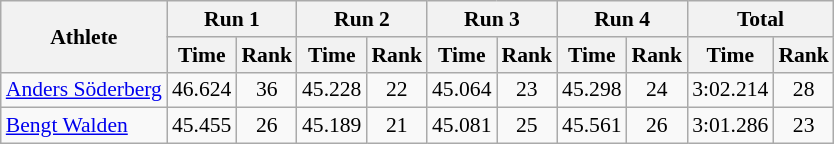<table class="wikitable" border="1" style="font-size:90%">
<tr>
<th rowspan="2">Athlete</th>
<th colspan="2">Run 1</th>
<th colspan="2">Run 2</th>
<th colspan="2">Run 3</th>
<th colspan="2">Run 4</th>
<th colspan="2">Total</th>
</tr>
<tr>
<th>Time</th>
<th>Rank</th>
<th>Time</th>
<th>Rank</th>
<th>Time</th>
<th>Rank</th>
<th>Time</th>
<th>Rank</th>
<th>Time</th>
<th>Rank</th>
</tr>
<tr>
<td><a href='#'>Anders Söderberg</a></td>
<td align="center">46.624</td>
<td align="center">36</td>
<td align="center">45.228</td>
<td align="center">22</td>
<td align="center">45.064</td>
<td align="center">23</td>
<td align="center">45.298</td>
<td align="center">24</td>
<td align="center">3:02.214</td>
<td align="center">28</td>
</tr>
<tr>
<td><a href='#'>Bengt Walden</a></td>
<td align="center">45.455</td>
<td align="center">26</td>
<td align="center">45.189</td>
<td align="center">21</td>
<td align="center">45.081</td>
<td align="center">25</td>
<td align="center">45.561</td>
<td align="center">26</td>
<td align="center">3:01.286</td>
<td align="center">23</td>
</tr>
</table>
